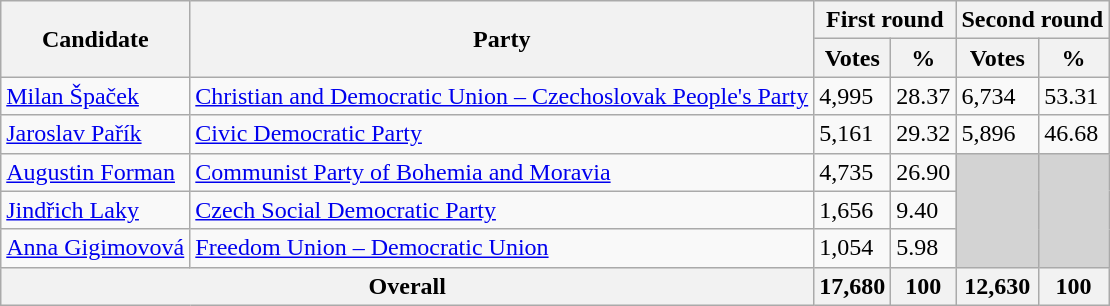<table class="wikitable">
<tr>
<th rowspan=2>Candidate</th>
<th rowspan=2>Party</th>
<th colspan=2>First round</th>
<th colspan=2>Second round</th>
</tr>
<tr>
<th>Votes</th>
<th>%</th>
<th>Votes</th>
<th>%</th>
</tr>
<tr>
<td><a href='#'>Milan Špaček</a></td>
<td><a href='#'>Christian and Democratic Union – Czechoslovak People's Party</a></td>
<td>4,995</td>
<td>28.37</td>
<td>6,734</td>
<td>53.31</td>
</tr>
<tr>
<td><a href='#'>Jaroslav Pařík</a></td>
<td><a href='#'>Civic Democratic Party</a></td>
<td>5,161</td>
<td>29.32</td>
<td>5,896</td>
<td>46.68</td>
</tr>
<tr>
<td><a href='#'>Augustin Forman</a></td>
<td><a href='#'>Communist Party of Bohemia and Moravia</a></td>
<td>4,735</td>
<td>26.90</td>
<td rowspan="3"  style="background-color:lightgrey;"> </td>
<td rowspan="3"  style="background-color:lightgrey;"> </td>
</tr>
<tr>
<td><a href='#'>Jindřich Laky</a></td>
<td><a href='#'>Czech Social Democratic Party</a></td>
<td>1,656</td>
<td>9.40</td>
</tr>
<tr>
<td><a href='#'>Anna Gigimovová</a></td>
<td><a href='#'>Freedom Union – Democratic Union</a></td>
<td>1,054</td>
<td>5.98</td>
</tr>
<tr>
<th Colspan="2">Overall</th>
<th>17,680</th>
<th>100</th>
<th>12,630</th>
<th>100</th>
</tr>
</table>
